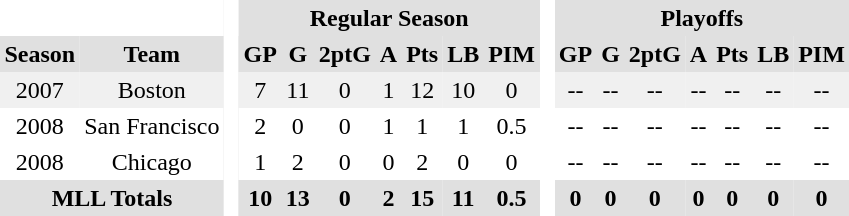<table BORDER="0" CELLPADDING="3" CELLSPACING="0">
<tr ALIGN="center" bgcolor="#e0e0e0">
<th colspan="2" bgcolor="#ffffff"> </th>
<th rowspan="99" bgcolor="#ffffff"> </th>
<th colspan="7">Regular Season</th>
<th rowspan="99" bgcolor="#ffffff"> </th>
<th colspan="7">Playoffs</th>
</tr>
<tr ALIGN="center" bgcolor="#e0e0e0">
<th>Season</th>
<th>Team</th>
<th>GP</th>
<th>G</th>
<th>2ptG</th>
<th>A</th>
<th>Pts</th>
<th>LB</th>
<th>PIM</th>
<th>GP</th>
<th>G</th>
<th>2ptG</th>
<th>A</th>
<th>Pts</th>
<th>LB</th>
<th>PIM</th>
</tr>
<tr ALIGN="center" bgcolor="#f0f0f0">
<td>2007</td>
<td>Boston</td>
<td>7</td>
<td>11</td>
<td>0</td>
<td>1</td>
<td>12</td>
<td>10</td>
<td>0</td>
<td>--</td>
<td>--</td>
<td>--</td>
<td>--</td>
<td>--</td>
<td>--</td>
<td>--</td>
</tr>
<tr ALIGN="center">
<td>2008</td>
<td>San Francisco</td>
<td>2</td>
<td>0</td>
<td>0</td>
<td>1</td>
<td>1</td>
<td>1</td>
<td>0.5</td>
<td>--</td>
<td>--</td>
<td>--</td>
<td>--</td>
<td>--</td>
<td>--</td>
<td>--</td>
</tr>
<tr ALIGN="center">
<td>2008</td>
<td>Chicago</td>
<td>1</td>
<td>2</td>
<td>0</td>
<td>0</td>
<td>2</td>
<td>0</td>
<td>0</td>
<td>--</td>
<td>--</td>
<td>--</td>
<td>--</td>
<td>--</td>
<td>--</td>
<td>--</td>
</tr>
<tr ALIGN="center" bgcolor="#e0e0e0">
<th colspan="2">MLL Totals</th>
<th>10</th>
<th>13</th>
<th>0</th>
<th>2</th>
<th>15</th>
<th>11</th>
<th>0.5</th>
<th>0</th>
<th>0</th>
<th>0</th>
<th>0</th>
<th>0</th>
<th>0</th>
<th>0</th>
</tr>
</table>
